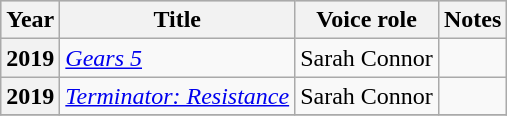<table class="wikitable plainrowheaders sortable">
<tr style="background:#ccc; text-align:center;">
<th scope="col">Year</th>
<th scope="col">Title</th>
<th scope="col">Voice role</th>
<th scope="col" class="unsortable">Notes</th>
</tr>
<tr>
<th scope=row>2019</th>
<td><em><a href='#'>Gears 5</a></em></td>
<td>Sarah Connor</td>
<td></td>
</tr>
<tr>
<th scope=row>2019</th>
<td><em><a href='#'>Terminator: Resistance</a></em></td>
<td>Sarah Connor</td>
<td></td>
</tr>
<tr>
</tr>
</table>
